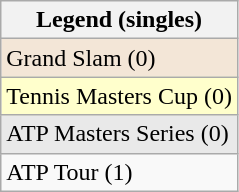<table class="wikitable">
<tr>
<th>Legend (singles)</th>
</tr>
<tr bgcolor="#f3e6d7">
<td>Grand Slam (0)</td>
</tr>
<tr bgcolor="ffffcc">
<td>Tennis Masters Cup (0)</td>
</tr>
<tr bgcolor="#e9e9e9">
<td>ATP Masters Series (0)</td>
</tr>
<tr>
<td>ATP Tour (1)</td>
</tr>
</table>
